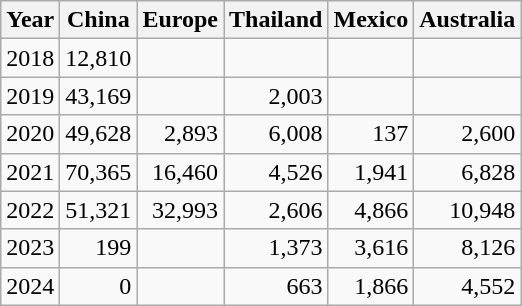<table class=wikitable style="text-align: right;">
<tr>
<th>Year</th>
<th>China</th>
<th>Europe</th>
<th>Thailand</th>
<th>Mexico</th>
<th>Australia</th>
</tr>
<tr>
<td>2018</td>
<td>12,810</td>
<td></td>
<td></td>
<td></td>
<td></td>
</tr>
<tr>
<td>2019</td>
<td>43,169</td>
<td></td>
<td>2,003</td>
<td></td>
<td></td>
</tr>
<tr>
<td>2020</td>
<td>49,628</td>
<td>2,893</td>
<td>6,008</td>
<td>137</td>
<td>2,600</td>
</tr>
<tr>
<td>2021</td>
<td>70,365</td>
<td>16,460</td>
<td>4,526</td>
<td>1,941</td>
<td>6,828</td>
</tr>
<tr>
<td>2022</td>
<td>51,321</td>
<td>32,993</td>
<td>2,606</td>
<td>4,866</td>
<td>10,948</td>
</tr>
<tr>
<td>2023</td>
<td>199</td>
<td></td>
<td>1,373</td>
<td>3,616</td>
<td>8,126</td>
</tr>
<tr>
<td>2024</td>
<td>0</td>
<td></td>
<td>663</td>
<td>1,866</td>
<td>4,552</td>
</tr>
</table>
